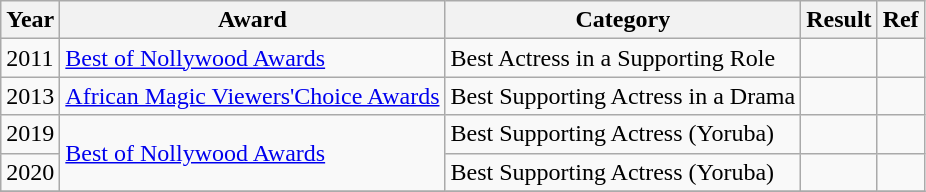<table class="wikitable plainrowheaders sortable">
<tr>
<th>Year</th>
<th>Award</th>
<th>Category</th>
<th>Result</th>
<th>Ref</th>
</tr>
<tr>
<td>2011</td>
<td><a href='#'>Best of Nollywood Awards</a></td>
<td>Best Actress in a Supporting Role</td>
<td></td>
<td></td>
</tr>
<tr>
<td>2013</td>
<td><a href='#'>African Magic Viewers'Choice Awards</a></td>
<td>Best Supporting Actress in a Drama</td>
<td></td>
<td></td>
</tr>
<tr>
<td>2019</td>
<td rowspan="2"><a href='#'>Best of Nollywood Awards</a></td>
<td>Best Supporting Actress (Yoruba)</td>
<td></td>
<td></td>
</tr>
<tr>
<td>2020</td>
<td>Best Supporting Actress (Yoruba)</td>
<td></td>
<td></td>
</tr>
<tr>
</tr>
</table>
